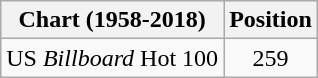<table class="wikitable plainrowheaders">
<tr>
<th>Chart (1958-2018)</th>
<th>Position</th>
</tr>
<tr>
<td>US <em>Billboard</em> Hot 100</td>
<td style="text-align:center;">259</td>
</tr>
</table>
